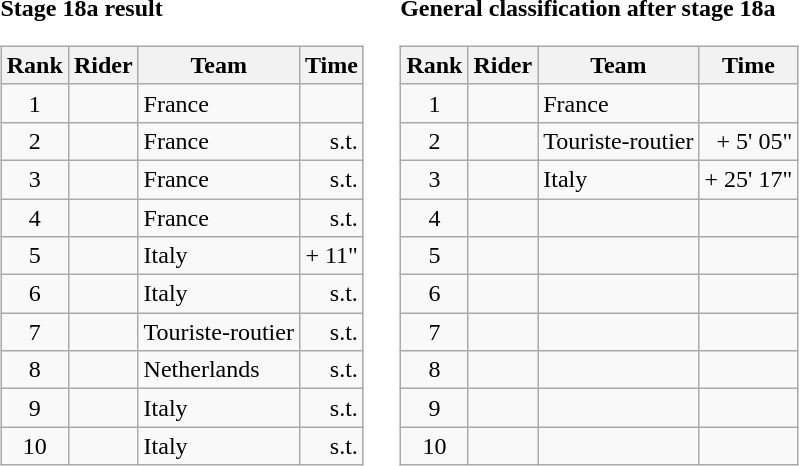<table>
<tr>
<td><strong>Stage 18a result</strong><br><table class="wikitable">
<tr>
<th scope="col">Rank</th>
<th scope="col">Rider</th>
<th scope="col">Team</th>
<th scope="col">Time</th>
</tr>
<tr>
<td style="text-align:center;">1</td>
<td></td>
<td>France</td>
<td style="text-align:right;"></td>
</tr>
<tr>
<td style="text-align:center;">2</td>
<td></td>
<td>France</td>
<td style="text-align:right;">s.t.</td>
</tr>
<tr>
<td style="text-align:center;">3</td>
<td></td>
<td>France</td>
<td style="text-align:right;">s.t.</td>
</tr>
<tr>
<td style="text-align:center;">4</td>
<td></td>
<td>France</td>
<td style="text-align:right;">s.t.</td>
</tr>
<tr>
<td style="text-align:center;">5</td>
<td></td>
<td>Italy</td>
<td style="text-align:right;">+ 11"</td>
</tr>
<tr>
<td style="text-align:center;">6</td>
<td></td>
<td>Italy</td>
<td style="text-align:right;">s.t.</td>
</tr>
<tr>
<td style="text-align:center;">7</td>
<td></td>
<td>Touriste-routier</td>
<td style="text-align:right;">s.t.</td>
</tr>
<tr>
<td style="text-align:center;">8</td>
<td></td>
<td>Netherlands</td>
<td style="text-align:right;">s.t.</td>
</tr>
<tr>
<td style="text-align:center;">9</td>
<td></td>
<td>Italy</td>
<td style="text-align:right;">s.t.</td>
</tr>
<tr>
<td style="text-align:center;">10</td>
<td></td>
<td>Italy</td>
<td style="text-align:right;">s.t.</td>
</tr>
</table>
</td>
<td></td>
<td><strong>General classification after stage 18a</strong><br><table class="wikitable">
<tr>
<th scope="col">Rank</th>
<th scope="col">Rider</th>
<th scope="col">Team</th>
<th scope="col">Time</th>
</tr>
<tr>
<td style="text-align:center;">1</td>
<td></td>
<td>France</td>
<td style="text-align:right;"></td>
</tr>
<tr>
<td style="text-align:center;">2</td>
<td></td>
<td>Touriste-routier</td>
<td style="text-align:right;">+ 5' 05"</td>
</tr>
<tr>
<td style="text-align:center;">3</td>
<td></td>
<td>Italy</td>
<td style="text-align:right;">+ 25' 17"</td>
</tr>
<tr>
<td style="text-align:center;">4</td>
<td></td>
<td></td>
<td></td>
</tr>
<tr>
<td style="text-align:center;">5</td>
<td></td>
<td></td>
<td></td>
</tr>
<tr>
<td style="text-align:center;">6</td>
<td></td>
<td></td>
<td></td>
</tr>
<tr>
<td style="text-align:center;">7</td>
<td></td>
<td></td>
<td></td>
</tr>
<tr>
<td style="text-align:center;">8</td>
<td></td>
<td></td>
<td></td>
</tr>
<tr>
<td style="text-align:center;">9</td>
<td></td>
<td></td>
<td></td>
</tr>
<tr>
<td style="text-align:center;">10</td>
<td></td>
<td></td>
<td></td>
</tr>
</table>
</td>
</tr>
</table>
